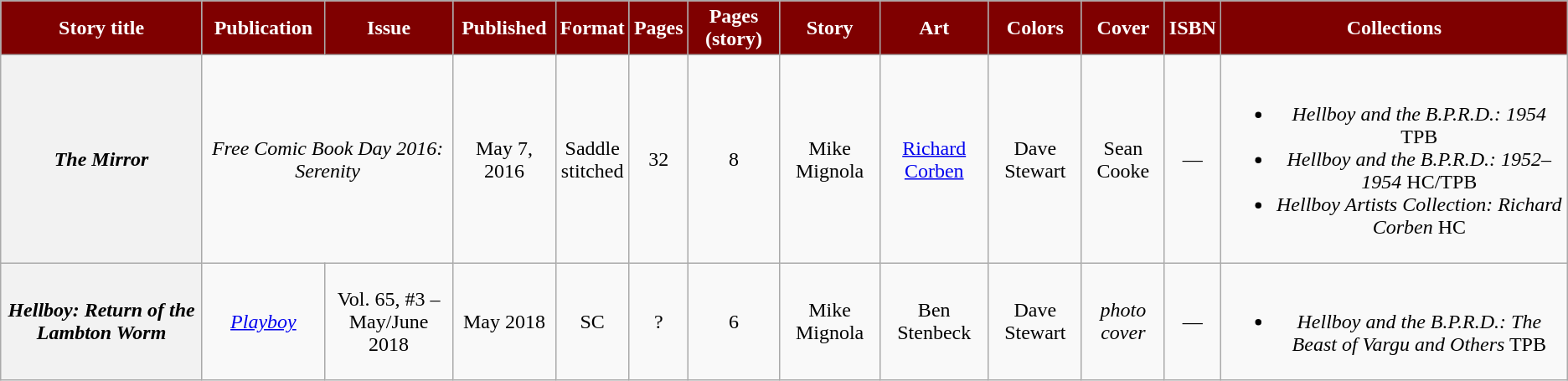<table class="wikitable" style="text-align: center">
<tr>
<th style="background:#7f0000; color:#fff;">Story title</th>
<th style="background:#7f0000; color:#fff;">Publication</th>
<th style="background:#7f0000; color:#fff;">Issue</th>
<th style="background:#7f0000; color:#fff;">Published</th>
<th style="background:#7f0000; color:#fff;">Format</th>
<th style="background:#7f0000; color:#fff;">Pages</th>
<th style="background:#7f0000; color:#fff;">Pages (story)</th>
<th style="background:#7f0000; color:#fff;">Story</th>
<th style="background:#7f0000; color:#fff;">Art</th>
<th style="background:#7f0000; color:#fff;">Colors</th>
<th style="background:#7f0000; color:#fff;">Cover</th>
<th style="background:#7f0000; color:#fff;">ISBN</th>
<th style="background:#7f0000; color:#fff;">Collections</th>
</tr>
<tr id="Free_Comic_Book_Day_2016_Serenity">
<th><em>The Mirror</em></th>
<td colspan=2><em>Free Comic Book Day 2016: Serenity</em></td>
<td>May 7, 2016</td>
<td>Saddle<br>stitched</td>
<td>32</td>
<td>8</td>
<td>Mike Mignola</td>
<td><a href='#'>Richard Corben</a></td>
<td>Dave Stewart</td>
<td>Sean Cooke</td>
<td>—</td>
<td><br><ul><li><em>Hellboy and the B.P.R.D.: 1954</em> TPB</li><li><em>Hellboy and the B.P.R.D.: 1952–1954</em> HC/TPB</li><li><em>Hellboy Artists Collection: Richard Corben</em> HC</li></ul></td>
</tr>
<tr id="Hellboy_Return_of_the_Lambton_Worm">
<th><em>Hellboy: Return of the Lambton Worm</em></th>
<td><em><a href='#'>Playboy</a></em></td>
<td>Vol. 65, #3 –<br>May/June 2018</td>
<td>May 2018</td>
<td>SC</td>
<td>?</td>
<td>6</td>
<td>Mike Mignola</td>
<td>Ben Stenbeck</td>
<td>Dave Stewart</td>
<td><em>photo cover</em></td>
<td>—</td>
<td><br><ul><li><em>Hellboy and the B.P.R.D.: The Beast of Vargu and Others</em> TPB</li></ul></td>
</tr>
</table>
